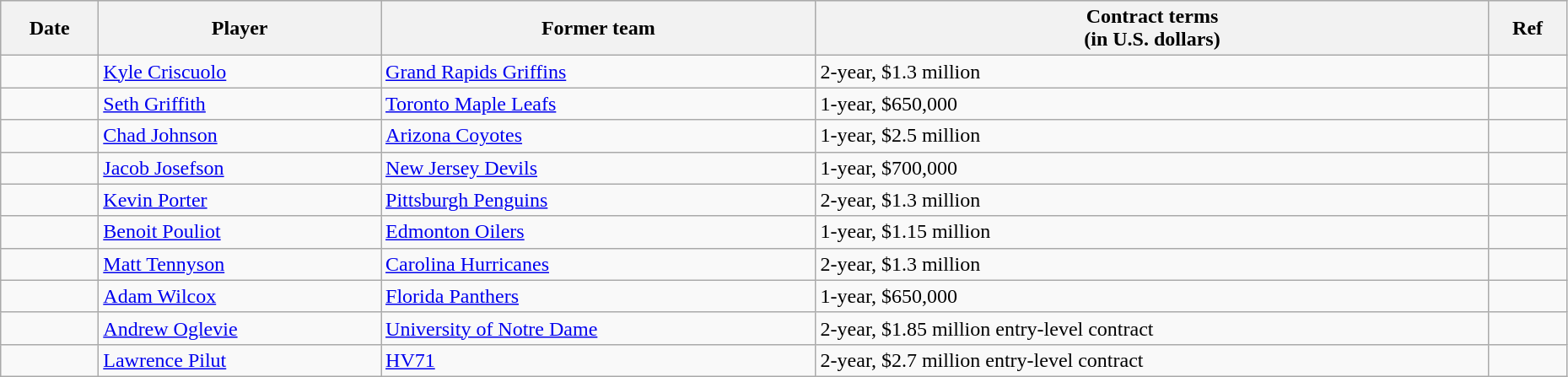<table class="wikitable" width=98%>
<tr style="background:#ddd; text-align:center;">
<th>Date</th>
<th>Player</th>
<th>Former team</th>
<th>Contract terms<br>(in U.S. dollars)</th>
<th>Ref</th>
</tr>
<tr>
<td></td>
<td><a href='#'>Kyle Criscuolo</a></td>
<td><a href='#'>Grand Rapids Griffins</a></td>
<td>2-year, $1.3 million</td>
<td></td>
</tr>
<tr>
<td></td>
<td><a href='#'>Seth Griffith</a></td>
<td><a href='#'>Toronto Maple Leafs</a></td>
<td>1-year, $650,000</td>
<td></td>
</tr>
<tr>
<td></td>
<td><a href='#'>Chad Johnson</a></td>
<td><a href='#'>Arizona Coyotes</a></td>
<td>1-year, $2.5 million</td>
<td></td>
</tr>
<tr>
<td></td>
<td><a href='#'>Jacob Josefson</a></td>
<td><a href='#'>New Jersey Devils</a></td>
<td>1-year, $700,000</td>
<td></td>
</tr>
<tr>
<td></td>
<td><a href='#'>Kevin Porter</a></td>
<td><a href='#'>Pittsburgh Penguins</a></td>
<td>2-year, $1.3 million</td>
<td></td>
</tr>
<tr>
<td></td>
<td><a href='#'>Benoit Pouliot</a></td>
<td><a href='#'>Edmonton Oilers</a></td>
<td>1-year, $1.15 million</td>
<td></td>
</tr>
<tr>
<td></td>
<td><a href='#'>Matt Tennyson</a></td>
<td><a href='#'>Carolina Hurricanes</a></td>
<td>2-year, $1.3 million</td>
<td></td>
</tr>
<tr>
<td></td>
<td><a href='#'>Adam Wilcox</a></td>
<td><a href='#'>Florida Panthers</a></td>
<td>1-year, $650,000</td>
<td></td>
</tr>
<tr>
<td></td>
<td><a href='#'>Andrew Oglevie</a></td>
<td><a href='#'>University of Notre Dame</a></td>
<td>2-year, $1.85 million entry-level contract</td>
<td></td>
</tr>
<tr>
<td></td>
<td><a href='#'>Lawrence Pilut</a></td>
<td><a href='#'>HV71</a></td>
<td>2-year, $2.7 million entry-level contract</td>
<td></td>
</tr>
</table>
